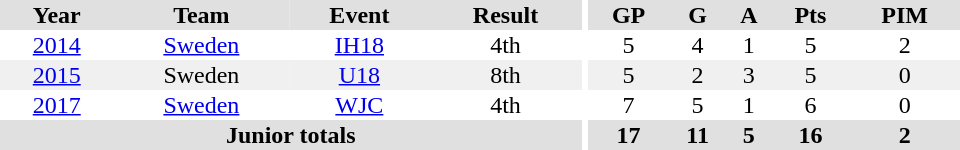<table border="0" cellpadding="1" cellspacing="0" ID="Table3" style="text-align:center; width:40em">
<tr ALIGN="center" bgcolor="#e0e0e0">
<th>Year</th>
<th>Team</th>
<th>Event</th>
<th>Result</th>
<th rowspan="99" bgcolor="#ffffff"></th>
<th>GP</th>
<th>G</th>
<th>A</th>
<th>Pts</th>
<th>PIM</th>
</tr>
<tr>
<td><a href='#'>2014</a></td>
<td><a href='#'>Sweden</a></td>
<td><a href='#'>IH18</a></td>
<td>4th</td>
<td>5</td>
<td>4</td>
<td>1</td>
<td>5</td>
<td>2</td>
</tr>
<tr bgcolor="#f0f0f0">
<td><a href='#'>2015</a></td>
<td>Sweden</td>
<td><a href='#'>U18</a></td>
<td>8th</td>
<td>5</td>
<td>2</td>
<td>3</td>
<td>5</td>
<td>0</td>
</tr>
<tr>
<td><a href='#'>2017</a></td>
<td><a href='#'>Sweden</a></td>
<td><a href='#'>WJC</a></td>
<td>4th</td>
<td>7</td>
<td>5</td>
<td>1</td>
<td>6</td>
<td>0</td>
</tr>
<tr bgcolor="#e0e0e0">
<th colspan="4">Junior totals</th>
<th>17</th>
<th>11</th>
<th>5</th>
<th>16</th>
<th>2</th>
</tr>
</table>
